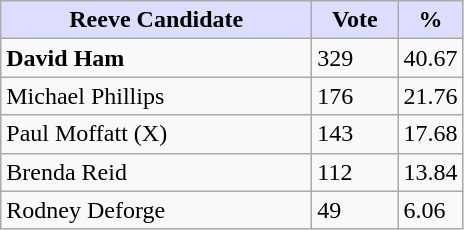<table class="wikitable">
<tr>
<th style="background:#ddf; width:200px;">Reeve Candidate</th>
<th style="background:#ddf; width:50px;">Vote</th>
<th style="background:#ddf; width:30px;">%</th>
</tr>
<tr>
<td><strong>David Ham</strong></td>
<td>329</td>
<td>40.67</td>
</tr>
<tr>
<td>Michael Phillips</td>
<td>176</td>
<td>21.76</td>
</tr>
<tr>
<td>Paul Moffatt (X)</td>
<td>143</td>
<td>17.68</td>
</tr>
<tr>
<td>Brenda Reid</td>
<td>112</td>
<td>13.84</td>
</tr>
<tr>
<td>Rodney Deforge</td>
<td>49</td>
<td>6.06</td>
</tr>
</table>
